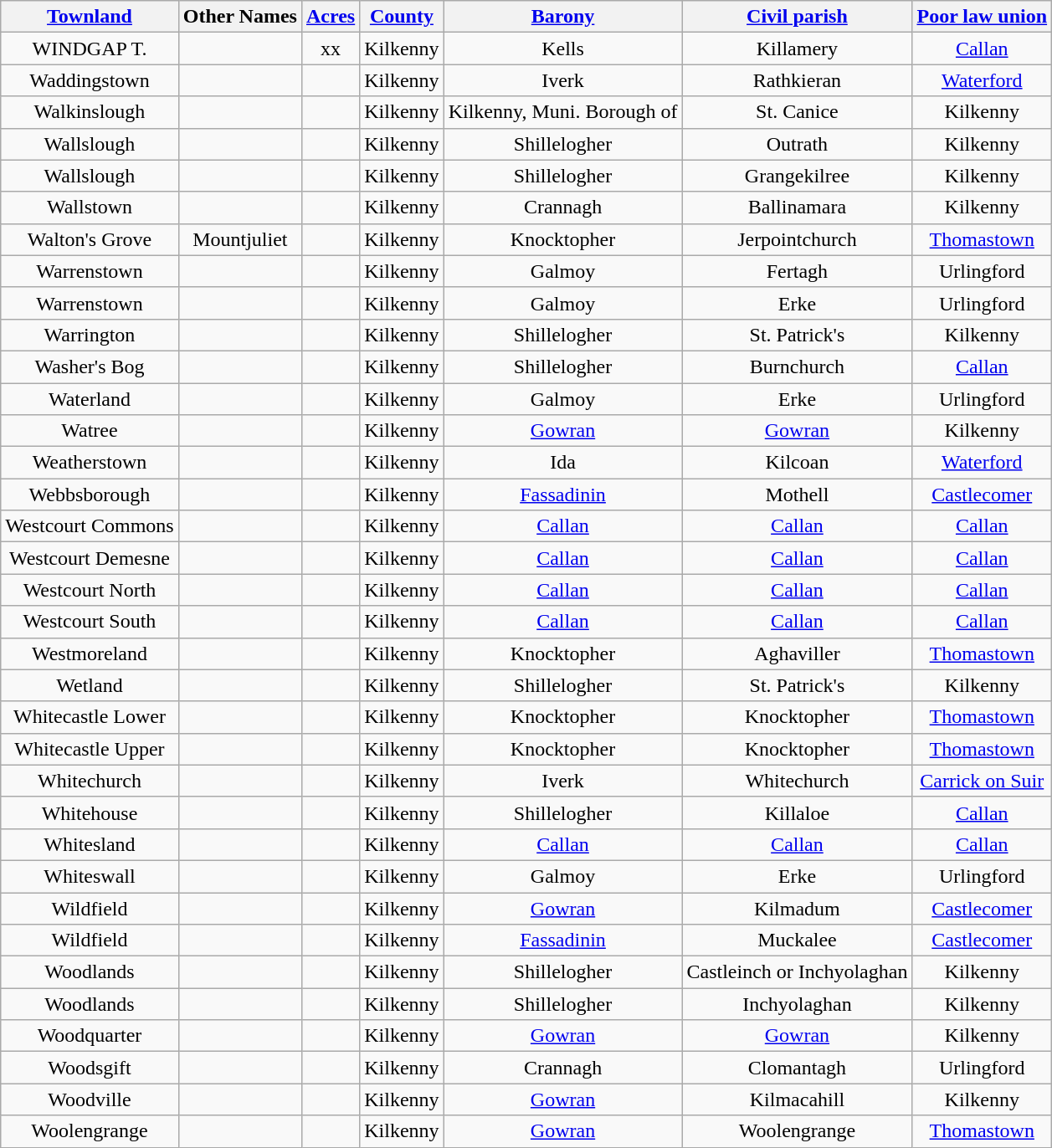<table class="wikitable sortable" style="border:1px; text-align:center">
<tr>
<th><a href='#'>Townland</a></th>
<th>Other Names</th>
<th><a href='#'>Acres</a></th>
<th><a href='#'>County</a></th>
<th><a href='#'>Barony</a></th>
<th><a href='#'>Civil parish</a></th>
<th><a href='#'>Poor law union</a></th>
</tr>
<tr>
<td>WINDGAP T.</td>
<td></td>
<td>xx</td>
<td>Kilkenny</td>
<td>Kells</td>
<td>Killamery</td>
<td><a href='#'>Callan</a></td>
</tr>
<tr>
<td>Waddingstown</td>
<td></td>
<td></td>
<td>Kilkenny</td>
<td>Iverk</td>
<td>Rathkieran</td>
<td><a href='#'>Waterford</a></td>
</tr>
<tr>
<td>Walkinslough</td>
<td></td>
<td></td>
<td>Kilkenny</td>
<td>Kilkenny, Muni. Borough of</td>
<td>St. Canice</td>
<td>Kilkenny</td>
</tr>
<tr>
<td>Wallslough</td>
<td></td>
<td></td>
<td>Kilkenny</td>
<td>Shillelogher</td>
<td>Outrath</td>
<td>Kilkenny</td>
</tr>
<tr>
<td>Wallslough</td>
<td></td>
<td></td>
<td>Kilkenny</td>
<td>Shillelogher</td>
<td>Grangekilree</td>
<td>Kilkenny</td>
</tr>
<tr>
<td>Wallstown</td>
<td></td>
<td></td>
<td>Kilkenny</td>
<td>Crannagh</td>
<td>Ballinamara</td>
<td>Kilkenny</td>
</tr>
<tr>
<td>Walton's Grove</td>
<td>Mountjuliet</td>
<td></td>
<td>Kilkenny</td>
<td>Knocktopher</td>
<td>Jerpointchurch</td>
<td><a href='#'>Thomastown</a></td>
</tr>
<tr>
<td>Warrenstown</td>
<td></td>
<td></td>
<td>Kilkenny</td>
<td>Galmoy</td>
<td>Fertagh</td>
<td>Urlingford</td>
</tr>
<tr>
<td>Warrenstown</td>
<td></td>
<td></td>
<td>Kilkenny</td>
<td>Galmoy</td>
<td>Erke</td>
<td>Urlingford</td>
</tr>
<tr>
<td>Warrington</td>
<td></td>
<td></td>
<td>Kilkenny</td>
<td>Shillelogher</td>
<td>St. Patrick's</td>
<td>Kilkenny</td>
</tr>
<tr>
<td>Washer's Bog</td>
<td></td>
<td></td>
<td>Kilkenny</td>
<td>Shillelogher</td>
<td>Burnchurch</td>
<td><a href='#'>Callan</a></td>
</tr>
<tr>
<td>Waterland</td>
<td></td>
<td></td>
<td>Kilkenny</td>
<td>Galmoy</td>
<td>Erke</td>
<td>Urlingford</td>
</tr>
<tr>
<td>Watree</td>
<td></td>
<td></td>
<td>Kilkenny</td>
<td><a href='#'>Gowran</a></td>
<td><a href='#'>Gowran</a></td>
<td>Kilkenny</td>
</tr>
<tr>
<td>Weatherstown</td>
<td></td>
<td></td>
<td>Kilkenny</td>
<td>Ida</td>
<td>Kilcoan</td>
<td><a href='#'>Waterford</a></td>
</tr>
<tr>
<td>Webbsborough</td>
<td></td>
<td></td>
<td>Kilkenny</td>
<td><a href='#'>Fassadinin</a></td>
<td>Mothell</td>
<td><a href='#'>Castlecomer</a></td>
</tr>
<tr>
<td>Westcourt Commons</td>
<td></td>
<td></td>
<td>Kilkenny</td>
<td><a href='#'>Callan</a></td>
<td><a href='#'>Callan</a></td>
<td><a href='#'>Callan</a></td>
</tr>
<tr>
<td>Westcourt Demesne</td>
<td></td>
<td></td>
<td>Kilkenny</td>
<td><a href='#'>Callan</a></td>
<td><a href='#'>Callan</a></td>
<td><a href='#'>Callan</a></td>
</tr>
<tr>
<td>Westcourt North</td>
<td></td>
<td></td>
<td>Kilkenny</td>
<td><a href='#'>Callan</a></td>
<td><a href='#'>Callan</a></td>
<td><a href='#'>Callan</a></td>
</tr>
<tr>
<td>Westcourt South</td>
<td></td>
<td></td>
<td>Kilkenny</td>
<td><a href='#'>Callan</a></td>
<td><a href='#'>Callan</a></td>
<td><a href='#'>Callan</a></td>
</tr>
<tr>
<td>Westmoreland</td>
<td></td>
<td></td>
<td>Kilkenny</td>
<td>Knocktopher</td>
<td>Aghaviller</td>
<td><a href='#'>Thomastown</a></td>
</tr>
<tr>
<td>Wetland</td>
<td></td>
<td></td>
<td>Kilkenny</td>
<td>Shillelogher</td>
<td>St. Patrick's</td>
<td>Kilkenny</td>
</tr>
<tr>
<td>Whitecastle Lower</td>
<td></td>
<td></td>
<td>Kilkenny</td>
<td>Knocktopher</td>
<td>Knocktopher</td>
<td><a href='#'>Thomastown</a></td>
</tr>
<tr>
<td>Whitecastle Upper</td>
<td></td>
<td></td>
<td>Kilkenny</td>
<td>Knocktopher</td>
<td>Knocktopher</td>
<td><a href='#'>Thomastown</a></td>
</tr>
<tr>
<td>Whitechurch</td>
<td></td>
<td></td>
<td>Kilkenny</td>
<td>Iverk</td>
<td>Whitechurch</td>
<td><a href='#'>Carrick on Suir</a></td>
</tr>
<tr>
<td>Whitehouse</td>
<td></td>
<td></td>
<td>Kilkenny</td>
<td>Shillelogher</td>
<td>Killaloe</td>
<td><a href='#'>Callan</a></td>
</tr>
<tr>
<td>Whitesland</td>
<td></td>
<td></td>
<td>Kilkenny</td>
<td><a href='#'>Callan</a></td>
<td><a href='#'>Callan</a></td>
<td><a href='#'>Callan</a></td>
</tr>
<tr>
<td>Whiteswall</td>
<td></td>
<td></td>
<td>Kilkenny</td>
<td>Galmoy</td>
<td>Erke</td>
<td>Urlingford</td>
</tr>
<tr>
<td>Wildfield</td>
<td></td>
<td></td>
<td>Kilkenny</td>
<td><a href='#'>Gowran</a></td>
<td>Kilmadum</td>
<td><a href='#'>Castlecomer</a></td>
</tr>
<tr>
<td>Wildfield</td>
<td></td>
<td></td>
<td>Kilkenny</td>
<td><a href='#'>Fassadinin</a></td>
<td>Muckalee</td>
<td><a href='#'>Castlecomer</a></td>
</tr>
<tr>
<td>Woodlands</td>
<td></td>
<td></td>
<td>Kilkenny</td>
<td>Shillelogher</td>
<td>Castleinch or Inchyolaghan</td>
<td>Kilkenny</td>
</tr>
<tr>
<td>Woodlands</td>
<td></td>
<td></td>
<td>Kilkenny</td>
<td>Shillelogher</td>
<td>Inchyolaghan</td>
<td>Kilkenny</td>
</tr>
<tr>
<td>Woodquarter</td>
<td></td>
<td></td>
<td>Kilkenny</td>
<td><a href='#'>Gowran</a></td>
<td><a href='#'>Gowran</a></td>
<td>Kilkenny</td>
</tr>
<tr>
<td>Woodsgift</td>
<td></td>
<td></td>
<td>Kilkenny</td>
<td>Crannagh</td>
<td>Clomantagh</td>
<td>Urlingford</td>
</tr>
<tr>
<td>Woodville</td>
<td></td>
<td></td>
<td>Kilkenny</td>
<td><a href='#'>Gowran</a></td>
<td>Kilmacahill</td>
<td>Kilkenny</td>
</tr>
<tr>
<td>Woolengrange</td>
<td></td>
<td></td>
<td>Kilkenny</td>
<td><a href='#'>Gowran</a></td>
<td>Woolengrange</td>
<td><a href='#'>Thomastown</a></td>
</tr>
</table>
